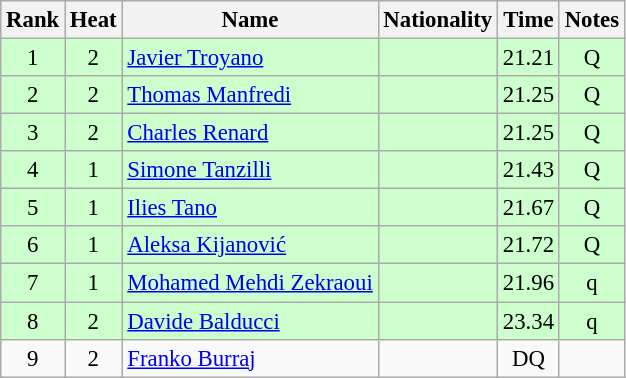<table class="wikitable sortable" style="text-align:center;font-size:95%">
<tr>
<th>Rank</th>
<th>Heat</th>
<th>Name</th>
<th>Nationality</th>
<th>Time</th>
<th>Notes</th>
</tr>
<tr bgcolor=ccffcc>
<td>1</td>
<td>2</td>
<td align=left><a href='#'>Javier Troyano</a></td>
<td align=left></td>
<td>21.21</td>
<td>Q</td>
</tr>
<tr bgcolor=ccffcc>
<td>2</td>
<td>2</td>
<td align=left><a href='#'>Thomas Manfredi</a></td>
<td align=left></td>
<td>21.25</td>
<td>Q</td>
</tr>
<tr bgcolor=ccffcc>
<td>3</td>
<td>2</td>
<td align=left><a href='#'>Charles Renard</a></td>
<td align=left></td>
<td>21.25</td>
<td>Q</td>
</tr>
<tr bgcolor=ccffcc>
<td>4</td>
<td>1</td>
<td align=left><a href='#'>Simone Tanzilli</a></td>
<td align=left></td>
<td>21.43</td>
<td>Q</td>
</tr>
<tr bgcolor=ccffcc>
<td>5</td>
<td>1</td>
<td align=left><a href='#'>Ilies Tano</a></td>
<td align=left></td>
<td>21.67</td>
<td>Q</td>
</tr>
<tr bgcolor=ccffcc>
<td>6</td>
<td>1</td>
<td align=left><a href='#'>Aleksa Kijanović</a></td>
<td align=left></td>
<td>21.72</td>
<td>Q</td>
</tr>
<tr bgcolor=ccffcc>
<td>7</td>
<td>1</td>
<td align=left><a href='#'>Mohamed Mehdi Zekraoui</a></td>
<td align=left></td>
<td>21.96</td>
<td>q</td>
</tr>
<tr bgcolor=ccffcc>
<td>8</td>
<td>2</td>
<td align=left><a href='#'>Davide Balducci</a></td>
<td align=left></td>
<td>23.34</td>
<td>q</td>
</tr>
<tr>
<td>9</td>
<td>2</td>
<td align=left><a href='#'>Franko Burraj</a></td>
<td align=left></td>
<td>DQ</td>
<td></td>
</tr>
</table>
